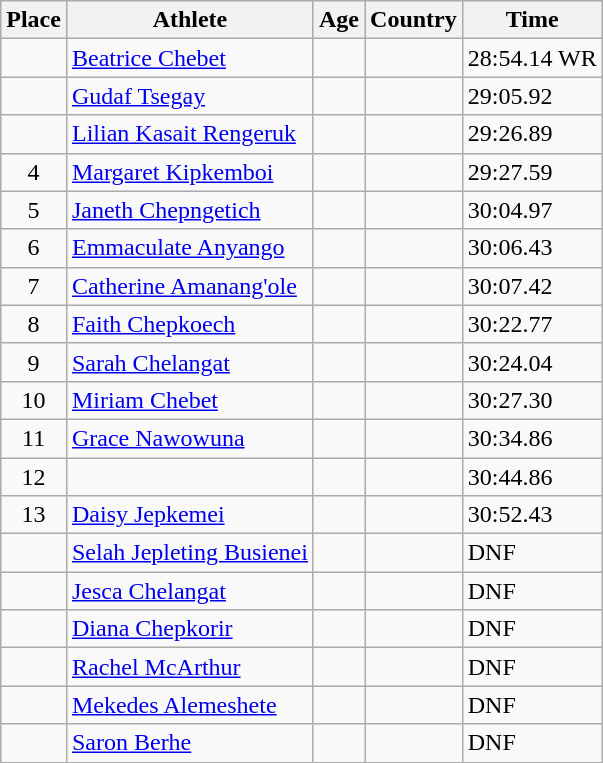<table class="wikitable mw-datatable sortable">
<tr>
<th>Place</th>
<th>Athlete</th>
<th>Age</th>
<th>Country</th>
<th>Time</th>
</tr>
<tr>
<td align=center></td>
<td><a href='#'>Beatrice Chebet</a></td>
<td></td>
<td></td>
<td>28:54.14 WR</td>
</tr>
<tr>
<td align=center></td>
<td><a href='#'>Gudaf Tsegay</a></td>
<td></td>
<td></td>
<td>29:05.92</td>
</tr>
<tr>
<td align=center></td>
<td><a href='#'>Lilian Kasait Rengeruk</a></td>
<td></td>
<td></td>
<td>29:26.89</td>
</tr>
<tr>
<td align=center>4</td>
<td><a href='#'>Margaret Kipkemboi</a></td>
<td></td>
<td></td>
<td>29:27.59</td>
</tr>
<tr>
<td align=center>5</td>
<td><a href='#'>Janeth Chepngetich</a></td>
<td></td>
<td></td>
<td>30:04.97</td>
</tr>
<tr>
<td align=center>6</td>
<td><a href='#'>Emmaculate Anyango</a></td>
<td></td>
<td></td>
<td>30:06.43</td>
</tr>
<tr>
<td align=center>7</td>
<td><a href='#'>Catherine Amanang'ole</a></td>
<td></td>
<td></td>
<td>30:07.42</td>
</tr>
<tr>
<td align=center>8</td>
<td><a href='#'>Faith Chepkoech</a></td>
<td></td>
<td></td>
<td>30:22.77</td>
</tr>
<tr>
<td align=center>9</td>
<td><a href='#'>Sarah Chelangat</a></td>
<td></td>
<td></td>
<td>30:24.04</td>
</tr>
<tr>
<td align=center>10</td>
<td><a href='#'>Miriam Chebet</a></td>
<td></td>
<td></td>
<td>30:27.30</td>
</tr>
<tr>
<td align=center>11</td>
<td><a href='#'>Grace Nawowuna</a></td>
<td></td>
<td></td>
<td>30:34.86</td>
</tr>
<tr>
<td align=center>12</td>
<td></td>
<td></td>
<td></td>
<td>30:44.86</td>
</tr>
<tr>
<td align=center>13</td>
<td><a href='#'>Daisy Jepkemei</a></td>
<td></td>
<td></td>
<td>30:52.43</td>
</tr>
<tr>
<td align=center></td>
<td><a href='#'>Selah Jepleting Busienei</a></td>
<td></td>
<td></td>
<td>DNF</td>
</tr>
<tr>
<td align=center></td>
<td><a href='#'>Jesca Chelangat</a></td>
<td></td>
<td></td>
<td>DNF</td>
</tr>
<tr>
<td align=center></td>
<td><a href='#'>Diana Chepkorir</a></td>
<td></td>
<td></td>
<td>DNF</td>
</tr>
<tr>
<td align=center></td>
<td><a href='#'>Rachel McArthur</a></td>
<td></td>
<td></td>
<td>DNF</td>
</tr>
<tr>
<td align=center></td>
<td><a href='#'>Mekedes Alemeshete</a></td>
<td></td>
<td></td>
<td>DNF</td>
</tr>
<tr>
<td align=center></td>
<td><a href='#'>Saron Berhe</a></td>
<td></td>
<td></td>
<td>DNF</td>
</tr>
</table>
